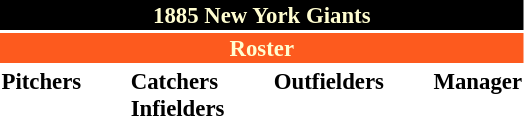<table class="toccolours" style="font-size: 95%;">
<tr>
<th colspan="10" style="background-color: black; color: #FFFDD0; text-align: center;">1885 New York Giants</th>
</tr>
<tr>
<td colspan="10" style="background-color: #fd5a1e; color: #FFFDD0; text-align: center;"><strong>Roster</strong></td>
</tr>
<tr>
<td valign="top"><strong>Pitchers</strong><br>

</td>
<td width="25px"></td>
<td valign="top"><strong>Catchers</strong><br>

<strong>Infielders</strong>



</td>
<td width="25px"></td>
<td valign="top"><strong>Outfielders</strong><br>


</td>
<td width="25px"></td>
<td valign="top"><strong>Manager</strong><br></td>
</tr>
</table>
